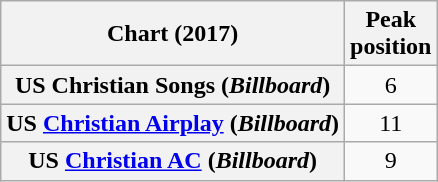<table class="wikitable sortable plainrowheaders" style="text-align:center">
<tr>
<th scope="col">Chart (2017)</th>
<th scope="col">Peak<br>position</th>
</tr>
<tr>
<th scope="row">US Christian Songs (<em>Billboard</em>)</th>
<td>6</td>
</tr>
<tr>
<th scope="row">US <a href='#'>Christian Airplay</a> (<em>Billboard</em>)</th>
<td>11</td>
</tr>
<tr>
<th scope="row">US <a href='#'>Christian AC</a> (<em>Billboard</em>)</th>
<td>9</td>
</tr>
</table>
